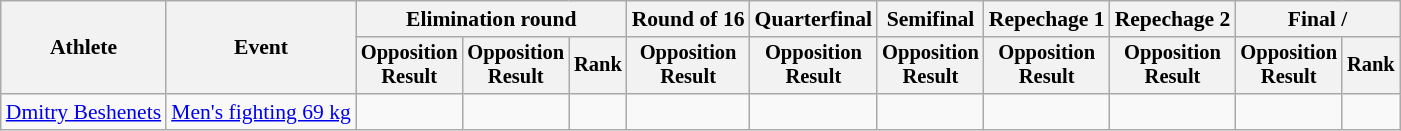<table class=wikitable style=font-size:90%;text-align:center>
<tr>
<th rowspan=2>Athlete</th>
<th rowspan=2>Event</th>
<th colspan=3>Elimination round</th>
<th>Round of 16</th>
<th>Quarterfinal</th>
<th>Semifinal</th>
<th>Repechage 1</th>
<th>Repechage 2</th>
<th colspan=2>Final / </th>
</tr>
<tr style=font-size:95%>
<th>Opposition<br>Result</th>
<th>Opposition<br>Result</th>
<th>Rank</th>
<th>Opposition<br>Result</th>
<th>Opposition<br>Result</th>
<th>Opposition<br>Result</th>
<th>Opposition<br>Result</th>
<th>Opposition<br>Result</th>
<th>Opposition<br>Result</th>
<th>Rank</th>
</tr>
<tr>
<td align=left><a href='#'>Dmitry Beshenets</a></td>
<td align=left><a href='#'>Men's fighting 69 kg</a></td>
<td></td>
<td></td>
<td></td>
<td></td>
<td></td>
<td></td>
<td></td>
<td></td>
<td></td>
<td></td>
</tr>
</table>
